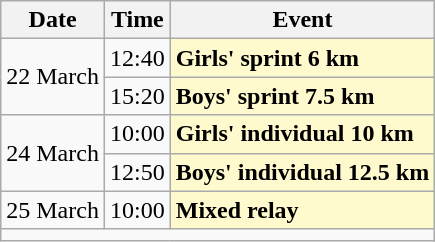<table class=wikitable>
<tr>
<th>Date</th>
<th>Time</th>
<th>Event</th>
</tr>
<tr>
<td rowspan=2>22 March</td>
<td>12:40</td>
<td style=background:lemonchiffon><strong>Girls' sprint 6 km</strong></td>
</tr>
<tr>
<td>15:20</td>
<td style=background:lemonchiffon><strong>Boys' sprint 7.5 km</strong></td>
</tr>
<tr>
<td rowspan=2>24 March</td>
<td>10:00</td>
<td style=background:lemonchiffon><strong>Girls' individual 10 km</strong></td>
</tr>
<tr>
<td>12:50</td>
<td style=background:lemonchiffon><strong>Boys' individual 12.5 km</strong></td>
</tr>
<tr>
<td>25 March</td>
<td>10:00</td>
<td style=background:lemonchiffon><strong>Mixed relay</strong></td>
</tr>
<tr>
<td colspan=3></td>
</tr>
</table>
